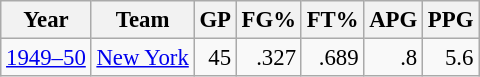<table class="wikitable sortable" style="font-size:95%; text-align:right;">
<tr>
<th>Year</th>
<th>Team</th>
<th>GP</th>
<th>FG%</th>
<th>FT%</th>
<th>APG</th>
<th>PPG</th>
</tr>
<tr>
<td style="text-align:left;"><a href='#'>1949–50</a></td>
<td style="text-align:left;"><a href='#'>New York</a></td>
<td>45</td>
<td>.327</td>
<td>.689</td>
<td>.8</td>
<td>5.6</td>
</tr>
</table>
